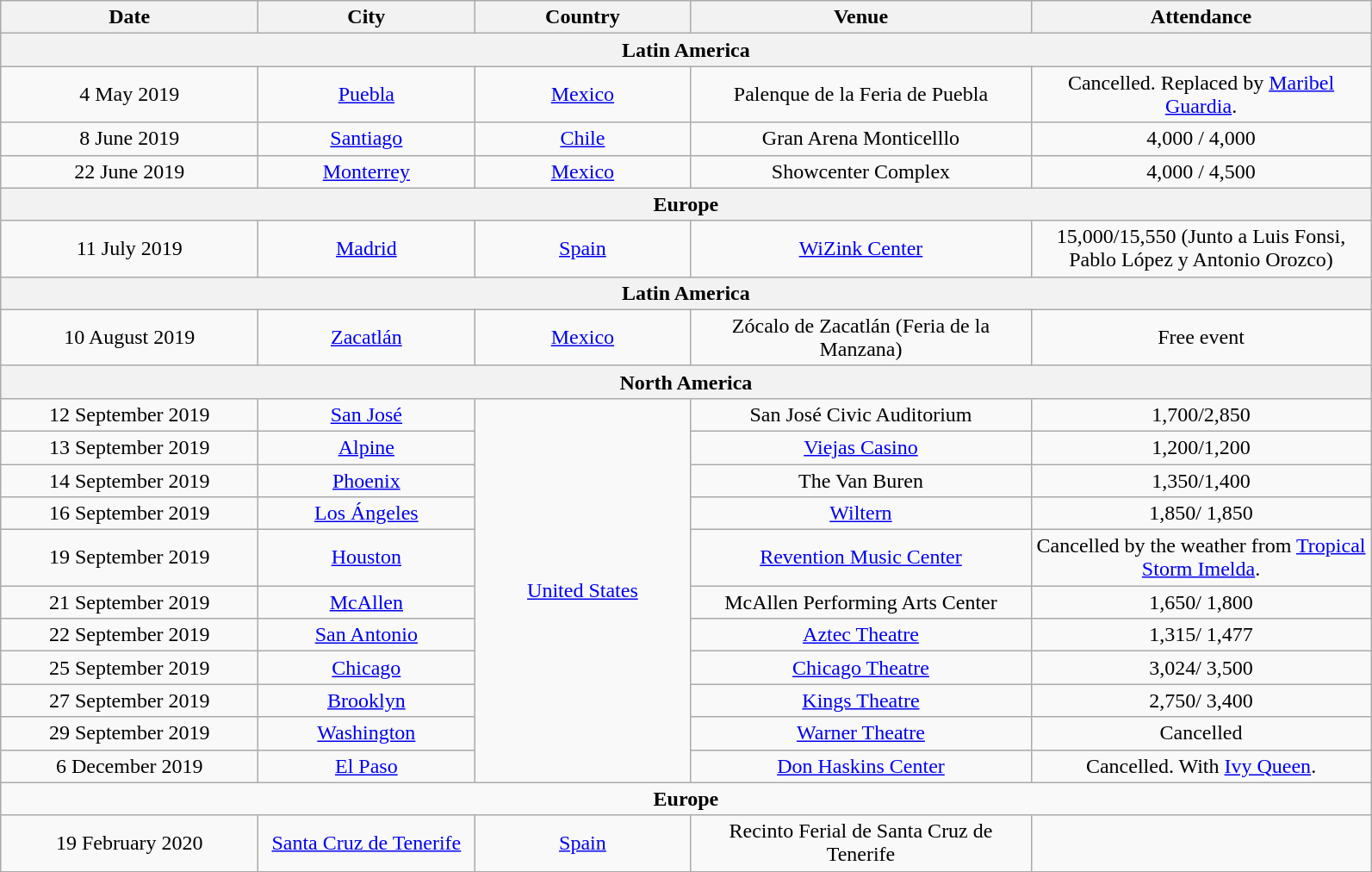<table class="wikitable" style="text-align:center;">
<tr>
<th scope="col" style="width:12em;">Date</th>
<th scope="col" style="width:10em;">City</th>
<th scope="col" style="width:10em;">Country</th>
<th scope="col" style="width:16em;">Venue</th>
<th scope="col" style="width:16em;">Attendance</th>
</tr>
<tr>
<th colspan= "5"><strong>Latin America</strong></th>
</tr>
<tr>
<td>4 May 2019</td>
<td><a href='#'>Puebla</a></td>
<td><a href='#'>Mexico</a></td>
<td>Palenque de la Feria de Puebla</td>
<td>Cancelled. Replaced by <a href='#'>Maribel Guardia</a>.</td>
</tr>
<tr>
<td>8 June 2019</td>
<td><a href='#'>Santiago</a></td>
<td><a href='#'>Chile</a></td>
<td>Gran Arena Monticelllo</td>
<td>4,000 / 4,000</td>
</tr>
<tr>
<td>22 June 2019</td>
<td><a href='#'>Monterrey</a></td>
<td><a href='#'>Mexico</a></td>
<td>Showcenter Complex</td>
<td>4,000 / 4,500</td>
</tr>
<tr>
<th colspan= "5"><strong>Europe</strong></th>
</tr>
<tr>
<td>11 July 2019</td>
<td><a href='#'>Madrid</a></td>
<td><a href='#'>Spain</a></td>
<td><a href='#'>WiZink Center</a></td>
<td>15,000/15,550 (Junto a Luis Fonsi, Pablo López y Antonio Orozco)</td>
</tr>
<tr>
<th colspan="5">Latin America</th>
</tr>
<tr>
<td>10 August 2019</td>
<td><a href='#'>Zacatlán</a></td>
<td><a href='#'>Mexico</a></td>
<td>Zócalo de Zacatlán (Feria de la Manzana)</td>
<td>Free event</td>
</tr>
<tr>
<th colspan="5">North America</th>
</tr>
<tr>
<td>12 September 2019</td>
<td><a href='#'>San José</a></td>
<td rowspan="11"><a href='#'>United States</a></td>
<td>San José Civic Auditorium</td>
<td>1,700/2,850</td>
</tr>
<tr>
<td>13 September 2019</td>
<td><a href='#'>Alpine</a></td>
<td><a href='#'>Viejas Casino</a></td>
<td>1,200/1,200</td>
</tr>
<tr>
<td>14 September 2019</td>
<td><a href='#'>Phoenix</a></td>
<td>The Van Buren</td>
<td>1,350/1,400</td>
</tr>
<tr>
<td>16 September 2019</td>
<td><a href='#'>Los Ángeles</a></td>
<td><a href='#'>Wiltern</a></td>
<td>1,850/ 1,850</td>
</tr>
<tr>
<td>19 September 2019</td>
<td><a href='#'>Houston</a></td>
<td><a href='#'>Revention Music Center</a></td>
<td>Cancelled by the weather from <a href='#'>Tropical Storm Imelda</a>.</td>
</tr>
<tr>
<td>21 September 2019</td>
<td><a href='#'>McAllen</a></td>
<td>McAllen Performing Arts Center</td>
<td>1,650/ 1,800</td>
</tr>
<tr>
<td>22 September 2019</td>
<td><a href='#'>San Antonio</a></td>
<td><a href='#'>Aztec Theatre</a></td>
<td>1,315/ 1,477</td>
</tr>
<tr>
<td>25 September 2019</td>
<td><a href='#'>Chicago</a></td>
<td><a href='#'>Chicago Theatre</a></td>
<td>3,024/ 3,500</td>
</tr>
<tr>
<td>27 September 2019</td>
<td><a href='#'>Brooklyn</a></td>
<td><a href='#'>Kings Theatre</a></td>
<td>2,750/ 3,400</td>
</tr>
<tr>
<td>29 September 2019</td>
<td><a href='#'>Washington</a></td>
<td><a href='#'>Warner Theatre</a></td>
<td>Cancelled</td>
</tr>
<tr>
<td>6 December 2019</td>
<td><a href='#'>El Paso</a></td>
<td><a href='#'>Don Haskins Center</a></td>
<td>Cancelled. With <a href='#'>Ivy Queen</a>.</td>
</tr>
<tr>
<td colspan="5"><strong>Europe</strong></td>
</tr>
<tr>
<td>19 February 2020</td>
<td><a href='#'>Santa Cruz de Tenerife</a></td>
<td><a href='#'>Spain</a></td>
<td>Recinto Ferial de Santa Cruz de Tenerife</td>
<td></td>
</tr>
<tr>
</tr>
</table>
